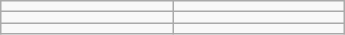<table class="wikitable" width="230px">
<tr>
<td align=center></td>
<td><strong></strong></td>
</tr>
<tr>
<td align=center></td>
<td><strong></strong></td>
</tr>
<tr>
<td align=center></td>
<td><strong></strong></td>
</tr>
</table>
